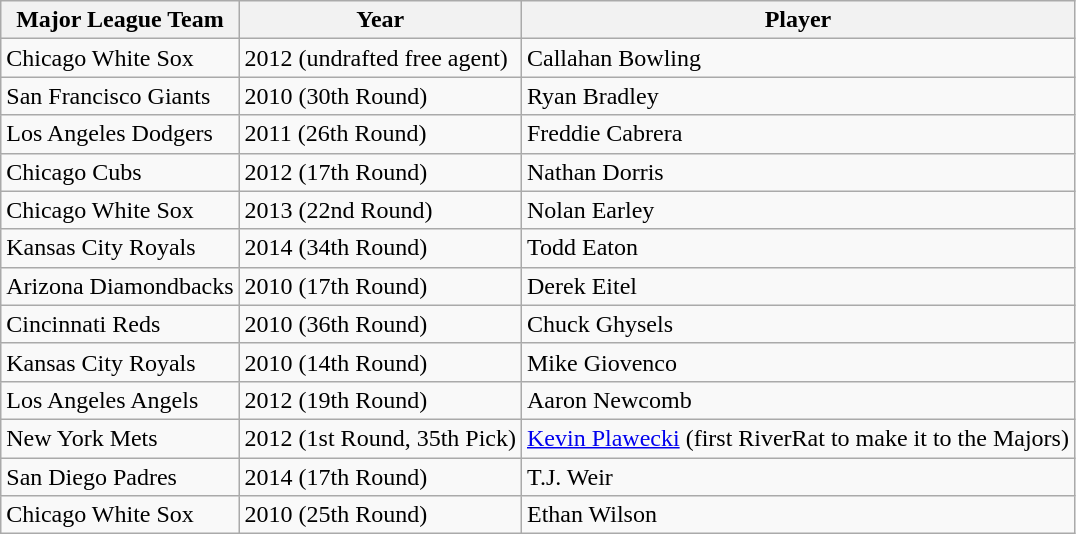<table class="wikitable">
<tr>
<th>Major League Team</th>
<th>Year</th>
<th>Player </th>
</tr>
<tr>
<td>Chicago White Sox</td>
<td>2012 (undrafted free agent)</td>
<td>Callahan Bowling</td>
</tr>
<tr>
<td>San Francisco Giants</td>
<td>2010 (30th Round)</td>
<td>Ryan Bradley</td>
</tr>
<tr>
<td>Los Angeles Dodgers</td>
<td>2011 (26th Round)</td>
<td>Freddie Cabrera</td>
</tr>
<tr>
<td>Chicago Cubs</td>
<td>2012 (17th Round)</td>
<td>Nathan Dorris</td>
</tr>
<tr>
<td>Chicago White Sox</td>
<td>2013 (22nd Round)</td>
<td>Nolan Earley</td>
</tr>
<tr>
<td>Kansas City Royals</td>
<td>2014 (34th Round)</td>
<td>Todd Eaton</td>
</tr>
<tr>
<td>Arizona Diamondbacks</td>
<td>2010 (17th Round)</td>
<td>Derek Eitel</td>
</tr>
<tr>
<td>Cincinnati Reds</td>
<td>2010 (36th Round)</td>
<td>Chuck Ghysels</td>
</tr>
<tr>
<td>Kansas City Royals</td>
<td>2010 (14th Round)</td>
<td>Mike Giovenco</td>
</tr>
<tr>
<td>Los Angeles Angels</td>
<td>2012 (19th Round)</td>
<td>Aaron Newcomb</td>
</tr>
<tr>
<td>New York Mets</td>
<td>2012 (1st Round, 35th Pick)</td>
<td><a href='#'>Kevin Plawecki</a> (first RiverRat to make it to the Majors)</td>
</tr>
<tr>
<td>San Diego Padres</td>
<td>2014 (17th Round)</td>
<td>T.J. Weir</td>
</tr>
<tr>
<td>Chicago White Sox</td>
<td>2010 (25th Round)</td>
<td>Ethan Wilson</td>
</tr>
</table>
